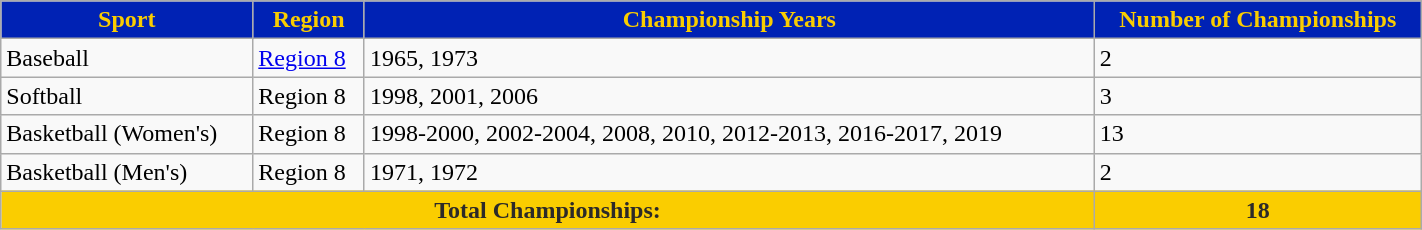<table cellpadding="1" style="width:75%;" class="wikitable" style="text-align:center;">
<tr>
<th style="background:#0022B4;  color:#FACD00;">Sport</th>
<th style="background:#0022B4; color:#FACD00;">Region</th>
<th style="background:#0022B4; color:#FACD00;">Championship Years</th>
<th style="background:#0022B4; color:#FACD00;">Number of Championships</th>
</tr>
<tr>
<td>Baseball</td>
<td><a href='#'>Region 8</a></td>
<td>1965, 1973</td>
<td>2</td>
</tr>
<tr>
<td>Softball</td>
<td>Region 8</td>
<td>1998, 2001, 2006</td>
<td>3</td>
</tr>
<tr>
<td>Basketball (Women's)</td>
<td>Region 8</td>
<td>1998-2000, 2002-2004, 2008, 2010, 2012-2013, 2016-2017, 2019</td>
<td>13</td>
</tr>
<tr>
<td>Basketball (Men's)</td>
<td>Region 8</td>
<td>1971, 1972</td>
<td>2</td>
</tr>
<tr class="sortbottom">
<th colspan="3;" style="background:#FACD00; color:#2C2A29;">Total Championships:</th>
<th colspan="3;" style="background:#FACD00; color:#2C2A29;">18</th>
</tr>
</table>
